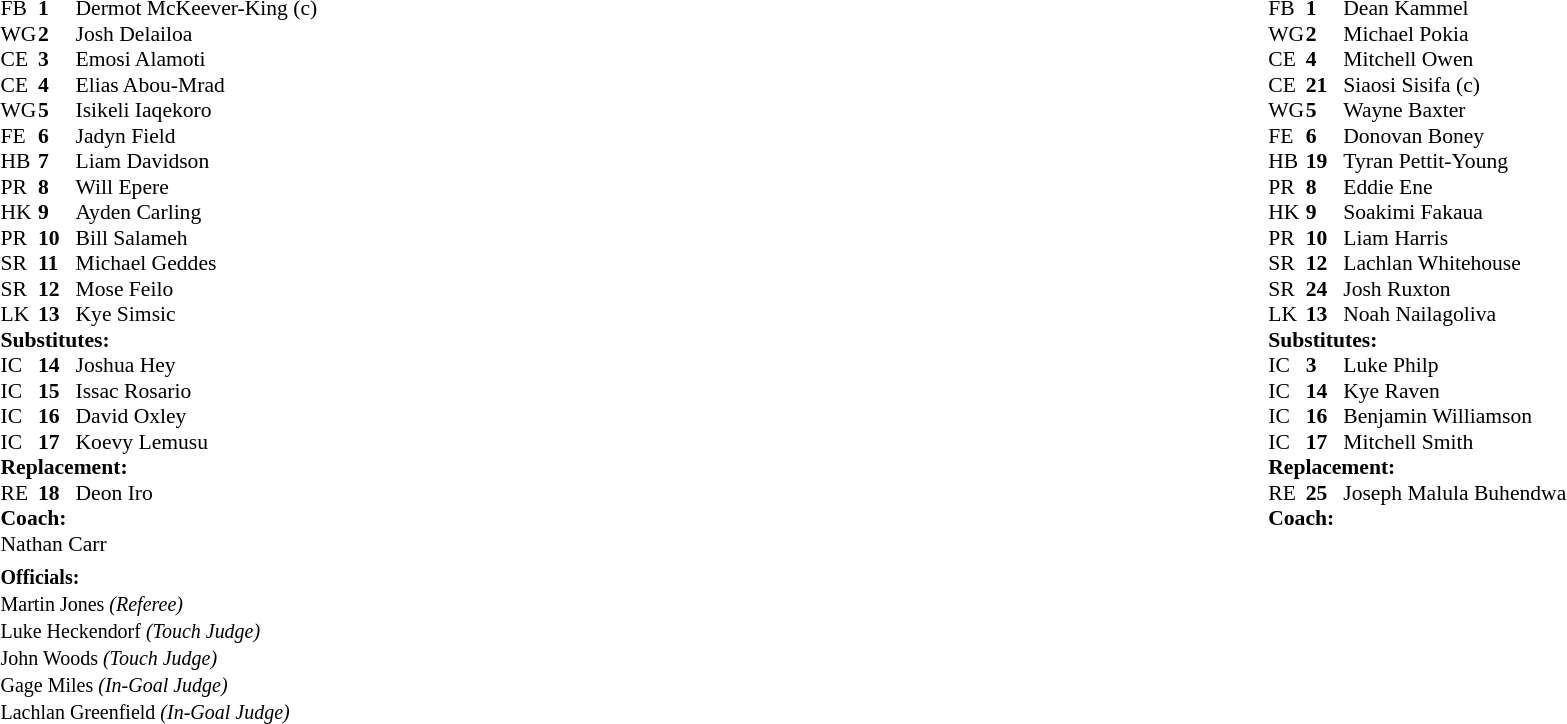<table class="mw-collapsible mw-collapsed" width="100%">
<tr>
<td valign="top" width="50%"><br><table cellspacing="0" cellpadding="0" style="font-size: 90%">
<tr>
<th width="25"></th>
<th width="25"></th>
</tr>
<tr>
<td>FB</td>
<td><strong>1</strong></td>
<td>Dermot McKeever-King (c)</td>
</tr>
<tr>
<td>WG</td>
<td><strong>2</strong></td>
<td>Josh Delailoa</td>
</tr>
<tr>
<td>CE</td>
<td><strong>3</strong></td>
<td>Emosi Alamoti</td>
</tr>
<tr>
<td>CE</td>
<td><strong>4</strong></td>
<td>Elias Abou-Mrad</td>
</tr>
<tr>
<td>WG</td>
<td><strong>5</strong></td>
<td>Isikeli Iaqekoro</td>
</tr>
<tr>
<td>FE</td>
<td><strong>6</strong></td>
<td>Jadyn Field</td>
</tr>
<tr>
<td>HB</td>
<td><strong>7</strong></td>
<td>Liam Davidson</td>
</tr>
<tr>
<td>PR</td>
<td><strong>8</strong></td>
<td>Will Epere</td>
</tr>
<tr>
<td>HK</td>
<td><strong>9</strong></td>
<td>Ayden Carling</td>
</tr>
<tr>
<td>PR</td>
<td><strong>10</strong></td>
<td>Bill Salameh</td>
</tr>
<tr>
<td>SR</td>
<td><strong>11</strong></td>
<td>Michael Geddes</td>
</tr>
<tr>
<td>SR</td>
<td><strong>12</strong></td>
<td>Mose Feilo</td>
</tr>
<tr>
<td>LK</td>
<td><strong>13</strong></td>
<td>Kye Simsic</td>
</tr>
<tr>
<td colspan="3"><strong>Substitutes:</strong></td>
</tr>
<tr>
<td>IC</td>
<td><strong>14</strong></td>
<td>Joshua Hey</td>
</tr>
<tr>
<td>IC</td>
<td><strong>15</strong></td>
<td>Issac Rosario</td>
</tr>
<tr>
<td>IC</td>
<td><strong>16</strong></td>
<td>David Oxley</td>
</tr>
<tr>
<td>IC</td>
<td><strong>17</strong></td>
<td>Koevy Lemusu</td>
</tr>
<tr>
<td colspan="3"><strong>Replacement:</strong></td>
</tr>
<tr>
<td>RE</td>
<td><strong>18</strong></td>
<td>Deon Iro</td>
</tr>
<tr>
<td colspan="3"><strong>Coach:</strong></td>
</tr>
<tr>
<td colspan="4">Nathan Carr</td>
</tr>
</table>
</td>
<td valign="top" width="50%"><br><table cellspacing="0" cellpadding="0" align="center" style="font-size: 90%">
<tr>
<th width="25"></th>
<th width="25"></th>
</tr>
<tr>
<td>FB</td>
<td><strong>1</strong></td>
<td>Dean Kammel</td>
</tr>
<tr>
<td>WG</td>
<td><strong>2</strong></td>
<td>Michael Pokia</td>
</tr>
<tr>
<td>CE</td>
<td><strong>4</strong></td>
<td>Mitchell Owen</td>
</tr>
<tr>
<td>CE</td>
<td><strong>21</strong></td>
<td>Siaosi Sisifa (c)</td>
</tr>
<tr>
<td>WG</td>
<td><strong>5</strong></td>
<td>Wayne Baxter</td>
</tr>
<tr>
<td>FE</td>
<td><strong>6</strong></td>
<td>Donovan Boney</td>
</tr>
<tr>
<td>HB</td>
<td><strong>19</strong></td>
<td>Tyran Pettit-Young</td>
</tr>
<tr>
<td>PR</td>
<td><strong>8</strong></td>
<td>Eddie Ene</td>
</tr>
<tr>
<td>HK</td>
<td><strong>9</strong></td>
<td>Soakimi Fakaua</td>
</tr>
<tr>
<td>PR</td>
<td><strong>10</strong></td>
<td>Liam Harris</td>
</tr>
<tr>
<td>SR</td>
<td><strong>12</strong></td>
<td>Lachlan Whitehouse</td>
</tr>
<tr>
<td>SR</td>
<td><strong>24</strong></td>
<td>Josh Ruxton</td>
</tr>
<tr>
<td>LK</td>
<td><strong>13</strong></td>
<td>Noah Nailagoliva</td>
</tr>
<tr>
<td colspan="3"><strong>Substitutes:</strong></td>
</tr>
<tr>
<td>IC</td>
<td><strong>3</strong></td>
<td>Luke Philp</td>
</tr>
<tr>
<td>IC</td>
<td><strong>14</strong></td>
<td>Kye Raven</td>
</tr>
<tr>
<td>IC</td>
<td><strong>16</strong></td>
<td>Benjamin Williamson</td>
</tr>
<tr>
<td>IC</td>
<td><strong>17</strong></td>
<td>Mitchell Smith</td>
</tr>
<tr>
<td colspan="3"><strong>Replacement:</strong></td>
</tr>
<tr>
<td>RE</td>
<td><strong>25</strong></td>
<td>Joseph Malula Buhendwa</td>
</tr>
<tr>
<td colspan="3"><strong>Coach:</strong></td>
</tr>
<tr>
<td colspan="4"></td>
</tr>
</table>
</td>
</tr>
<tr>
<td><strong><small>Officials:</small></strong><br><small>Martin Jones <em>(Referee)</em></small><br><small>Luke Heckendorf <em>(Touch Judge)</em></small><br><small>John Woods <em>(Touch Judge)</em></small><br><small>Gage Miles <em>(In-Goal Judge)</em></small><br><small>Lachlan Greenfield <em>(In-Goal Judge)</em></small></td>
<td></td>
</tr>
</table>
